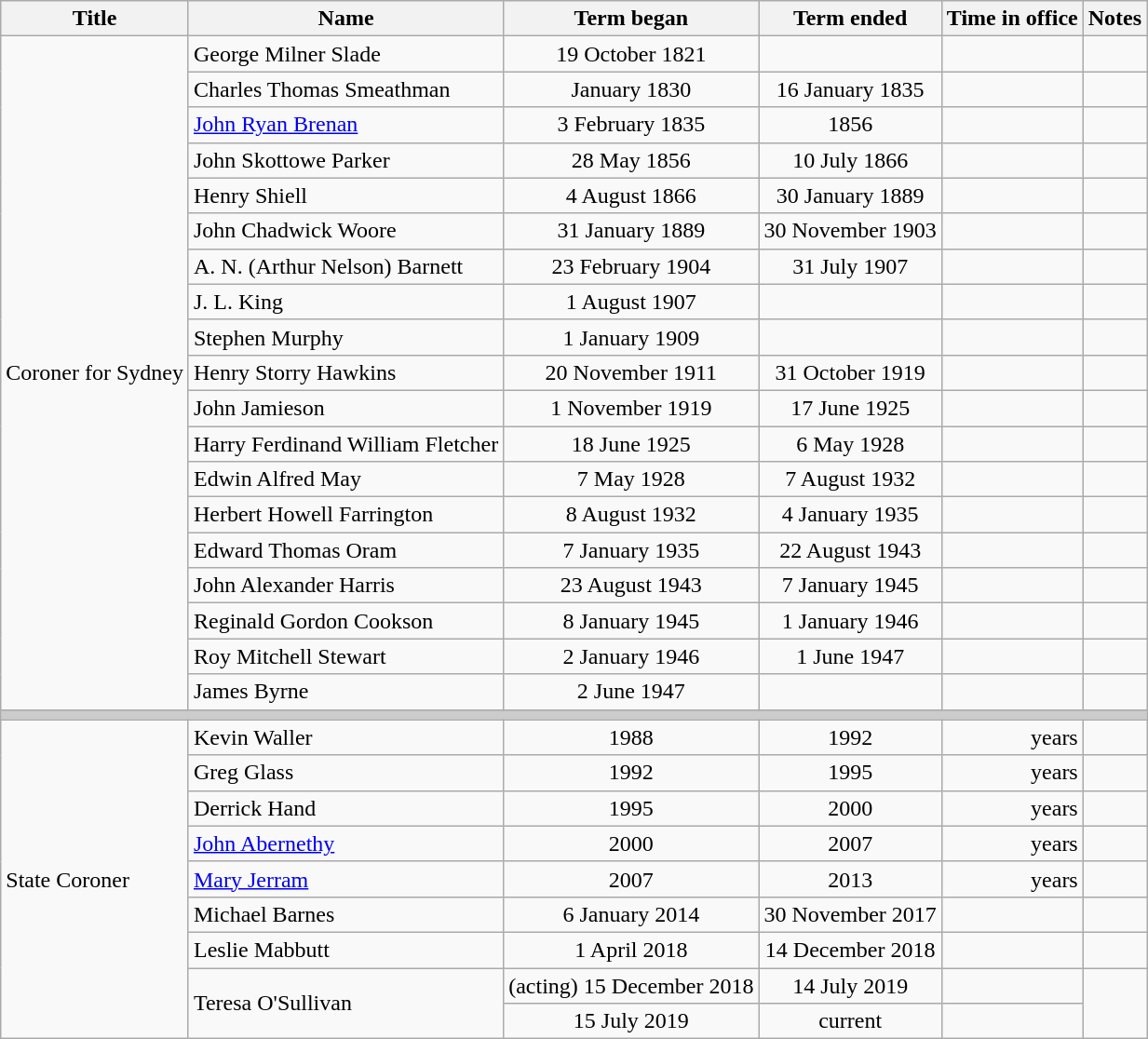<table class="wikitable">
<tr>
<th>Title</th>
<th>Name</th>
<th>Term began</th>
<th>Term ended</th>
<th>Time in office</th>
<th>Notes</th>
</tr>
<tr>
<td rowspan=19>Coroner for Sydney</td>
<td>George Milner Slade</td>
<td align=center>19 October 1821</td>
<td></td>
<td></td>
<td></td>
</tr>
<tr>
<td>Charles Thomas Smeathman</td>
<td align=center>January 1830</td>
<td align=center>16 January 1835</td>
<td></td>
<td></td>
</tr>
<tr>
<td><a href='#'>John Ryan Brenan</a></td>
<td align=center>3 February 1835</td>
<td align=center>1856</td>
<td></td>
<td></td>
</tr>
<tr>
<td>John Skottowe Parker</td>
<td align=center>28 May 1856</td>
<td align=center>10 July 1866</td>
<td></td>
<td></td>
</tr>
<tr>
<td>Henry Shiell</td>
<td align=center>4 August 1866</td>
<td align=center>30 January 1889</td>
<td></td>
<td></td>
</tr>
<tr>
<td>John Chadwick Woore</td>
<td align=center>31 January 1889</td>
<td align=center>30 November 1903</td>
<td></td>
<td></td>
</tr>
<tr>
<td>A. N. (Arthur Nelson) Barnett</td>
<td align=center>23 February 1904</td>
<td align=center>31 July 1907</td>
<td></td>
<td></td>
</tr>
<tr>
<td>J. L. King</td>
<td align=center>1 August 1907</td>
<td align=center></td>
<td></td>
<td></td>
</tr>
<tr>
<td>Stephen Murphy</td>
<td align=center>1 January 1909</td>
<td align=center></td>
<td></td>
<td></td>
</tr>
<tr>
<td>Henry Storry Hawkins</td>
<td align=center>20 November 1911</td>
<td align=center>31 October 1919</td>
<td></td>
<td></td>
</tr>
<tr>
<td>John Jamieson</td>
<td align=center>1 November 1919</td>
<td align=center>17 June 1925</td>
<td></td>
<td></td>
</tr>
<tr>
<td>Harry Ferdinand William Fletcher</td>
<td align=center>18 June 1925</td>
<td align=center>6 May 1928</td>
<td></td>
<td></td>
</tr>
<tr>
<td>Edwin Alfred May</td>
<td align=center>7 May 1928</td>
<td align=center>7 August 1932</td>
<td></td>
<td></td>
</tr>
<tr>
<td>Herbert Howell Farrington</td>
<td align=center>8 August 1932</td>
<td align=center>4 January 1935</td>
<td></td>
<td></td>
</tr>
<tr>
<td>Edward Thomas Oram</td>
<td align=center>7 January 1935</td>
<td align=center>22 August 1943</td>
<td></td>
<td></td>
</tr>
<tr>
<td>John Alexander Harris</td>
<td align=center>23 August 1943</td>
<td align=center>7 January 1945</td>
<td></td>
<td></td>
</tr>
<tr>
<td>Reginald Gordon Cookson</td>
<td align=center>8 January 1945</td>
<td align=center>1 January 1946</td>
<td></td>
<td></td>
</tr>
<tr>
<td>Roy Mitchell Stewart</td>
<td align=center>2 January 1946</td>
<td align=center>1 June 1947</td>
<td></td>
<td></td>
</tr>
<tr>
<td>James Byrne</td>
<td align=center>2 June 1947</td>
<td align=center></td>
<td></td>
<td></td>
</tr>
<tr>
<th colspan=6 style="background: #cccccc;"></th>
</tr>
<tr>
<td rowspan=9>State Coroner</td>
<td>Kevin Waller </td>
<td align=center>1988</td>
<td align=center>1992</td>
<td align=right> years</td>
<td></td>
</tr>
<tr>
<td>Greg Glass</td>
<td align=center>1992</td>
<td align=center>1995</td>
<td align=right> years</td>
<td></td>
</tr>
<tr>
<td>Derrick Hand</td>
<td align=center>1995</td>
<td align=center>2000</td>
<td align=right> years</td>
<td></td>
</tr>
<tr>
<td><a href='#'>John Abernethy</a></td>
<td align=center>2000</td>
<td align=center>2007</td>
<td align=right> years</td>
<td></td>
</tr>
<tr>
<td><a href='#'>Mary Jerram</a></td>
<td align=center>2007</td>
<td align=center>2013</td>
<td align=right> years</td>
<td></td>
</tr>
<tr>
<td>Michael Barnes</td>
<td align=center>6 January 2014</td>
<td align=center>30 November 2017</td>
<td align=right></td>
<td></td>
</tr>
<tr>
<td>Leslie Mabbutt</td>
<td align=center>1 April 2018</td>
<td align=center>14 December 2018</td>
<td align=right></td>
<td></td>
</tr>
<tr>
<td rowspan=2>Teresa O'Sullivan</td>
<td align=center>(acting) 15 December 2018</td>
<td align=center>14 July 2019</td>
<td align=right></td>
<td rowspan=2></td>
</tr>
<tr>
<td align=center>15 July 2019</td>
<td align=center>current</td>
<td align=right></td>
</tr>
</table>
